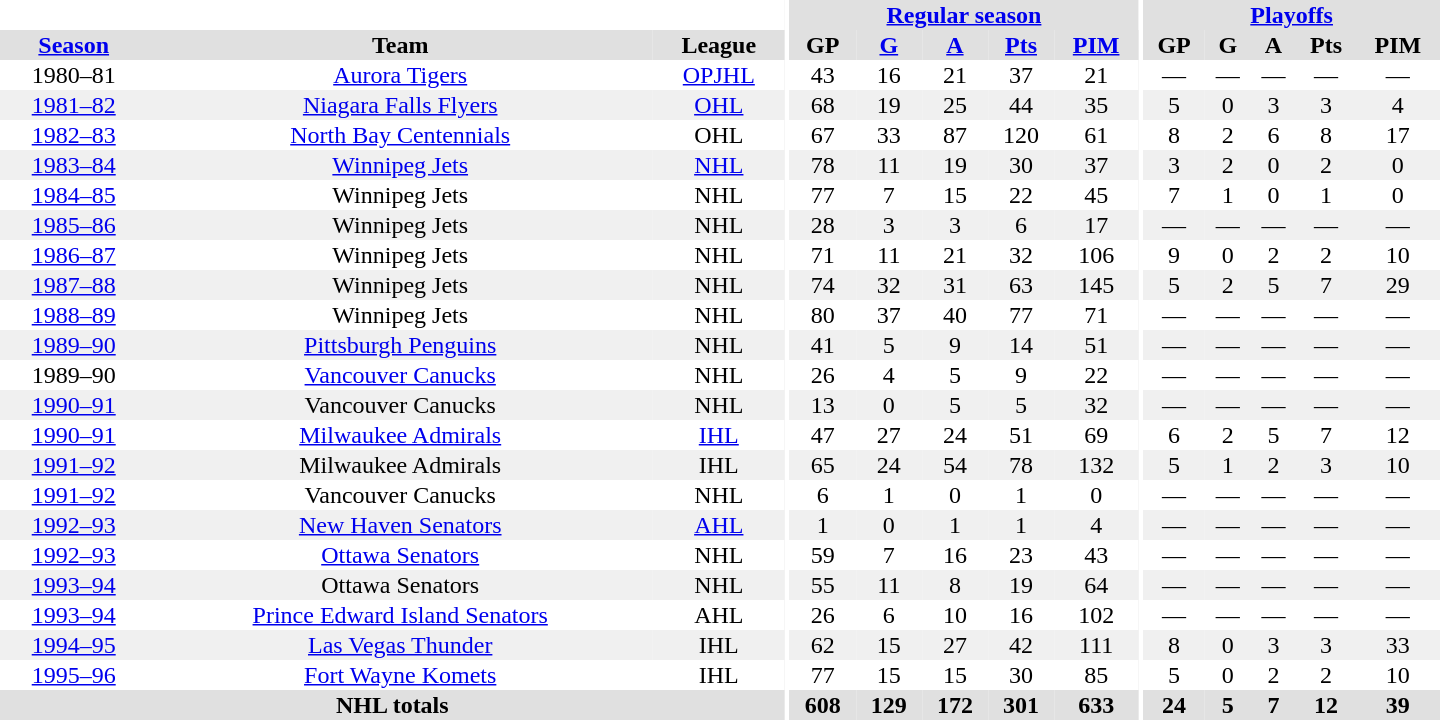<table border="0" cellpadding="1" cellspacing="0" style="text-align:center; width:60em">
<tr bgcolor="#e0e0e0">
<th colspan="3" bgcolor="#ffffff"></th>
<th rowspan="100" bgcolor="#ffffff"></th>
<th colspan="5"><a href='#'>Regular season</a></th>
<th rowspan="100" bgcolor="#ffffff"></th>
<th colspan="5"><a href='#'>Playoffs</a></th>
</tr>
<tr bgcolor="#e0e0e0">
<th><a href='#'>Season</a></th>
<th>Team</th>
<th>League</th>
<th>GP</th>
<th><a href='#'>G</a></th>
<th><a href='#'>A</a></th>
<th><a href='#'>Pts</a></th>
<th><a href='#'>PIM</a></th>
<th>GP</th>
<th>G</th>
<th>A</th>
<th>Pts</th>
<th>PIM</th>
</tr>
<tr>
<td>1980–81</td>
<td><a href='#'>Aurora Tigers</a></td>
<td><a href='#'>OPJHL</a></td>
<td>43</td>
<td>16</td>
<td>21</td>
<td>37</td>
<td>21</td>
<td>—</td>
<td>—</td>
<td>—</td>
<td>—</td>
<td>—</td>
</tr>
<tr bgcolor="#f0f0f0">
<td><a href='#'>1981–82</a></td>
<td><a href='#'>Niagara Falls Flyers</a></td>
<td><a href='#'>OHL</a></td>
<td>68</td>
<td>19</td>
<td>25</td>
<td>44</td>
<td>35</td>
<td>5</td>
<td>0</td>
<td>3</td>
<td>3</td>
<td>4</td>
</tr>
<tr>
<td><a href='#'>1982–83</a></td>
<td><a href='#'>North Bay Centennials</a></td>
<td>OHL</td>
<td>67</td>
<td>33</td>
<td>87</td>
<td>120</td>
<td>61</td>
<td>8</td>
<td>2</td>
<td>6</td>
<td>8</td>
<td>17</td>
</tr>
<tr bgcolor="#f0f0f0">
<td><a href='#'>1983–84</a></td>
<td><a href='#'>Winnipeg Jets</a></td>
<td><a href='#'>NHL</a></td>
<td>78</td>
<td>11</td>
<td>19</td>
<td>30</td>
<td>37</td>
<td>3</td>
<td>2</td>
<td>0</td>
<td>2</td>
<td>0</td>
</tr>
<tr>
<td><a href='#'>1984–85</a></td>
<td>Winnipeg Jets</td>
<td>NHL</td>
<td>77</td>
<td>7</td>
<td>15</td>
<td>22</td>
<td>45</td>
<td>7</td>
<td>1</td>
<td>0</td>
<td>1</td>
<td>0</td>
</tr>
<tr bgcolor="#f0f0f0">
<td><a href='#'>1985–86</a></td>
<td>Winnipeg Jets</td>
<td>NHL</td>
<td>28</td>
<td>3</td>
<td>3</td>
<td>6</td>
<td>17</td>
<td>—</td>
<td>—</td>
<td>—</td>
<td>—</td>
<td>—</td>
</tr>
<tr>
<td><a href='#'>1986–87</a></td>
<td>Winnipeg Jets</td>
<td>NHL</td>
<td>71</td>
<td>11</td>
<td>21</td>
<td>32</td>
<td>106</td>
<td>9</td>
<td>0</td>
<td>2</td>
<td>2</td>
<td>10</td>
</tr>
<tr bgcolor="#f0f0f0">
<td><a href='#'>1987–88</a></td>
<td>Winnipeg Jets</td>
<td>NHL</td>
<td>74</td>
<td>32</td>
<td>31</td>
<td>63</td>
<td>145</td>
<td>5</td>
<td>2</td>
<td>5</td>
<td>7</td>
<td>29</td>
</tr>
<tr>
<td><a href='#'>1988–89</a></td>
<td>Winnipeg Jets</td>
<td>NHL</td>
<td>80</td>
<td>37</td>
<td>40</td>
<td>77</td>
<td>71</td>
<td>—</td>
<td>—</td>
<td>—</td>
<td>—</td>
<td>—</td>
</tr>
<tr bgcolor="#f0f0f0">
<td><a href='#'>1989–90</a></td>
<td><a href='#'>Pittsburgh Penguins</a></td>
<td>NHL</td>
<td>41</td>
<td>5</td>
<td>9</td>
<td>14</td>
<td>51</td>
<td>—</td>
<td>—</td>
<td>—</td>
<td>—</td>
<td>—</td>
</tr>
<tr>
<td>1989–90</td>
<td><a href='#'>Vancouver Canucks</a></td>
<td>NHL</td>
<td>26</td>
<td>4</td>
<td>5</td>
<td>9</td>
<td>22</td>
<td>—</td>
<td>—</td>
<td>—</td>
<td>—</td>
<td>—</td>
</tr>
<tr bgcolor="#f0f0f0">
<td><a href='#'>1990–91</a></td>
<td>Vancouver Canucks</td>
<td>NHL</td>
<td>13</td>
<td>0</td>
<td>5</td>
<td>5</td>
<td>32</td>
<td>—</td>
<td>—</td>
<td>—</td>
<td>—</td>
<td>—</td>
</tr>
<tr>
<td><a href='#'>1990–91</a></td>
<td><a href='#'>Milwaukee Admirals</a></td>
<td><a href='#'>IHL</a></td>
<td>47</td>
<td>27</td>
<td>24</td>
<td>51</td>
<td>69</td>
<td>6</td>
<td>2</td>
<td>5</td>
<td>7</td>
<td>12</td>
</tr>
<tr bgcolor="#f0f0f0">
<td><a href='#'>1991–92</a></td>
<td>Milwaukee Admirals</td>
<td>IHL</td>
<td>65</td>
<td>24</td>
<td>54</td>
<td>78</td>
<td>132</td>
<td>5</td>
<td>1</td>
<td>2</td>
<td>3</td>
<td>10</td>
</tr>
<tr>
<td><a href='#'>1991–92</a></td>
<td>Vancouver Canucks</td>
<td>NHL</td>
<td>6</td>
<td>1</td>
<td>0</td>
<td>1</td>
<td>0</td>
<td>—</td>
<td>—</td>
<td>—</td>
<td>—</td>
<td>—</td>
</tr>
<tr bgcolor="#f0f0f0">
<td><a href='#'>1992–93</a></td>
<td><a href='#'>New Haven Senators</a></td>
<td><a href='#'>AHL</a></td>
<td>1</td>
<td>0</td>
<td>1</td>
<td>1</td>
<td>4</td>
<td>—</td>
<td>—</td>
<td>—</td>
<td>—</td>
<td>—</td>
</tr>
<tr>
<td><a href='#'>1992–93</a></td>
<td><a href='#'>Ottawa Senators</a></td>
<td>NHL</td>
<td>59</td>
<td>7</td>
<td>16</td>
<td>23</td>
<td>43</td>
<td>—</td>
<td>—</td>
<td>—</td>
<td>—</td>
<td>—</td>
</tr>
<tr bgcolor="#f0f0f0">
<td><a href='#'>1993–94</a></td>
<td>Ottawa Senators</td>
<td>NHL</td>
<td>55</td>
<td>11</td>
<td>8</td>
<td>19</td>
<td>64</td>
<td>—</td>
<td>—</td>
<td>—</td>
<td>—</td>
<td>—</td>
</tr>
<tr>
<td><a href='#'>1993–94</a></td>
<td><a href='#'>Prince Edward Island Senators</a></td>
<td>AHL</td>
<td>26</td>
<td>6</td>
<td>10</td>
<td>16</td>
<td>102</td>
<td>—</td>
<td>—</td>
<td>—</td>
<td>—</td>
<td>—</td>
</tr>
<tr bgcolor="#f0f0f0">
<td><a href='#'>1994–95</a></td>
<td><a href='#'>Las Vegas Thunder</a></td>
<td>IHL</td>
<td>62</td>
<td>15</td>
<td>27</td>
<td>42</td>
<td>111</td>
<td>8</td>
<td>0</td>
<td>3</td>
<td>3</td>
<td>33</td>
</tr>
<tr>
<td><a href='#'>1995–96</a></td>
<td><a href='#'>Fort Wayne Komets</a></td>
<td>IHL</td>
<td>77</td>
<td>15</td>
<td>15</td>
<td>30</td>
<td>85</td>
<td>5</td>
<td>0</td>
<td>2</td>
<td>2</td>
<td>10</td>
</tr>
<tr bgcolor="#e0e0e0">
<th colspan="3">NHL totals</th>
<th>608</th>
<th>129</th>
<th>172</th>
<th>301</th>
<th>633</th>
<th>24</th>
<th>5</th>
<th>7</th>
<th>12</th>
<th>39</th>
</tr>
</table>
